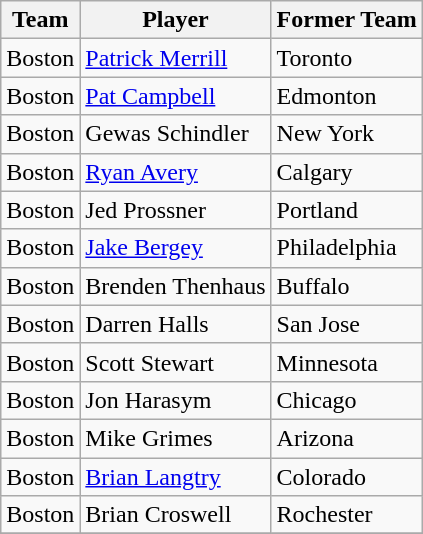<table class="wikitable">
<tr>
<th>Team</th>
<th>Player</th>
<th>Former Team</th>
</tr>
<tr>
<td>Boston</td>
<td><a href='#'>Patrick Merrill</a></td>
<td>Toronto</td>
</tr>
<tr>
<td>Boston</td>
<td><a href='#'>Pat Campbell</a></td>
<td>Edmonton</td>
</tr>
<tr>
<td>Boston</td>
<td>Gewas Schindler</td>
<td>New York</td>
</tr>
<tr>
<td>Boston</td>
<td><a href='#'>Ryan Avery</a></td>
<td>Calgary</td>
</tr>
<tr>
<td>Boston</td>
<td>Jed Prossner</td>
<td>Portland</td>
</tr>
<tr>
<td>Boston</td>
<td><a href='#'>Jake Bergey</a></td>
<td>Philadelphia</td>
</tr>
<tr>
<td>Boston</td>
<td>Brenden Thenhaus</td>
<td>Buffalo</td>
</tr>
<tr>
<td>Boston</td>
<td>Darren Halls</td>
<td>San Jose</td>
</tr>
<tr>
<td>Boston</td>
<td>Scott Stewart</td>
<td>Minnesota</td>
</tr>
<tr>
<td>Boston</td>
<td>Jon Harasym</td>
<td>Chicago</td>
</tr>
<tr>
<td>Boston</td>
<td>Mike Grimes</td>
<td>Arizona</td>
</tr>
<tr>
<td>Boston</td>
<td><a href='#'>Brian Langtry</a></td>
<td>Colorado</td>
</tr>
<tr>
<td>Boston</td>
<td>Brian Croswell</td>
<td>Rochester</td>
</tr>
<tr>
</tr>
</table>
